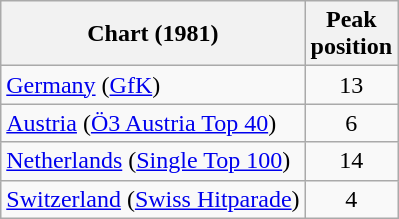<table class="wikitable sortable">
<tr>
<th>Chart (1981)</th>
<th>Peak<br>position</th>
</tr>
<tr>
<td><a href='#'>Germany</a> (<a href='#'>GfK</a>)</td>
<td align="center">13</td>
</tr>
<tr>
<td><a href='#'>Austria</a> (<a href='#'>Ö3 Austria Top 40</a>)</td>
<td style="text-align:center;">6</td>
</tr>
<tr>
<td><a href='#'>Netherlands</a> (<a href='#'>Single Top 100</a>)</td>
<td style="text-align:center;">14</td>
</tr>
<tr>
<td><a href='#'>Switzerland</a> (<a href='#'>Swiss Hitparade</a>)</td>
<td style="text-align:center;">4</td>
</tr>
</table>
